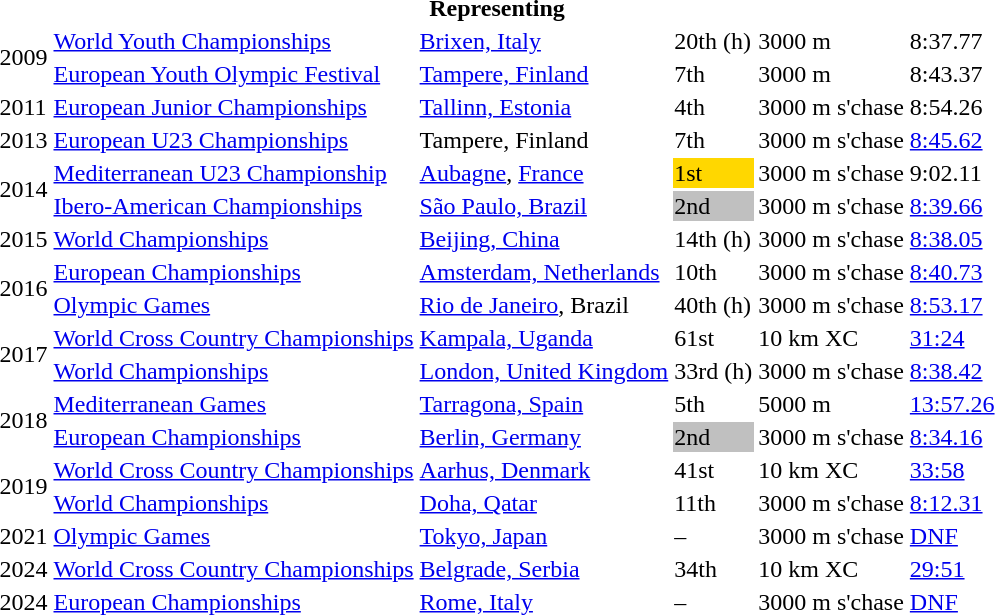<table>
<tr>
<th colspan="6">Representing </th>
</tr>
<tr>
<td rowspan=2>2009</td>
<td><a href='#'>World Youth Championships</a></td>
<td><a href='#'>Brixen, Italy</a></td>
<td>20th (h)</td>
<td>3000 m</td>
<td>8:37.77</td>
</tr>
<tr>
<td><a href='#'>European Youth Olympic Festival</a></td>
<td><a href='#'>Tampere, Finland</a></td>
<td>7th</td>
<td>3000 m</td>
<td>8:43.37</td>
</tr>
<tr>
<td>2011</td>
<td><a href='#'>European Junior Championships</a></td>
<td><a href='#'>Tallinn, Estonia</a></td>
<td>4th</td>
<td>3000 m s'chase</td>
<td>8:54.26</td>
</tr>
<tr>
<td>2013</td>
<td><a href='#'>European U23 Championships</a></td>
<td>Tampere, Finland</td>
<td>7th</td>
<td>3000 m s'chase</td>
<td><a href='#'>8:45.62</a></td>
</tr>
<tr>
<td rowspan=2>2014</td>
<td><a href='#'>Mediterranean U23 Championship</a></td>
<td><a href='#'>Aubagne</a>, <a href='#'>France</a></td>
<td bgcolor=gold>1st</td>
<td>3000 m s'chase</td>
<td>9:02.11</td>
</tr>
<tr>
<td><a href='#'>Ibero-American Championships</a></td>
<td><a href='#'>São Paulo, Brazil</a></td>
<td bgcolor=silver>2nd</td>
<td>3000 m s'chase</td>
<td><a href='#'>8:39.66</a></td>
</tr>
<tr>
<td>2015</td>
<td><a href='#'>World Championships</a></td>
<td><a href='#'>Beijing, China</a></td>
<td>14th (h)</td>
<td>3000 m s'chase</td>
<td><a href='#'>8:38.05</a></td>
</tr>
<tr>
<td rowspan=2>2016</td>
<td><a href='#'>European Championships</a></td>
<td><a href='#'>Amsterdam, Netherlands</a></td>
<td>10th</td>
<td>3000 m s'chase</td>
<td><a href='#'>8:40.73</a></td>
</tr>
<tr>
<td><a href='#'>Olympic Games</a></td>
<td><a href='#'>Rio de Janeiro</a>, Brazil</td>
<td>40th (h)</td>
<td>3000 m s'chase</td>
<td><a href='#'>8:53.17</a></td>
</tr>
<tr>
<td rowspan=2>2017</td>
<td><a href='#'>World Cross Country Championships</a></td>
<td><a href='#'>Kampala, Uganda</a></td>
<td>61st</td>
<td>10 km XC</td>
<td><a href='#'>31:24</a></td>
</tr>
<tr>
<td><a href='#'>World Championships</a></td>
<td><a href='#'>London, United Kingdom</a></td>
<td>33rd (h)</td>
<td>3000 m s'chase</td>
<td><a href='#'>8:38.42</a></td>
</tr>
<tr>
<td rowspan=2>2018</td>
<td><a href='#'>Mediterranean Games</a></td>
<td><a href='#'>Tarragona, Spain</a></td>
<td>5th</td>
<td>5000 m</td>
<td><a href='#'>13:57.26</a></td>
</tr>
<tr>
<td><a href='#'>European Championships</a></td>
<td><a href='#'>Berlin, Germany</a></td>
<td bgcolor=silver>2nd</td>
<td>3000 m s'chase</td>
<td><a href='#'>8:34.16</a></td>
</tr>
<tr>
<td rowspan=2>2019</td>
<td><a href='#'>World Cross Country Championships</a></td>
<td><a href='#'>Aarhus, Denmark</a></td>
<td>41st</td>
<td>10 km XC</td>
<td><a href='#'>33:58</a></td>
</tr>
<tr>
<td><a href='#'>World Championships</a></td>
<td><a href='#'>Doha, Qatar</a></td>
<td>11th</td>
<td>3000 m s'chase</td>
<td><a href='#'>8:12.31</a></td>
</tr>
<tr>
<td>2021</td>
<td><a href='#'>Olympic Games</a></td>
<td><a href='#'>Tokyo, Japan</a></td>
<td>–</td>
<td>3000 m s'chase</td>
<td><a href='#'>DNF</a></td>
</tr>
<tr>
<td>2024</td>
<td><a href='#'>World Cross Country Championships</a></td>
<td><a href='#'>Belgrade, Serbia</a></td>
<td>34th</td>
<td>10 km XC</td>
<td><a href='#'>29:51</a></td>
</tr>
<tr>
<td>2024</td>
<td><a href='#'>European Championships</a></td>
<td><a href='#'>Rome, Italy</a></td>
<td>–</td>
<td>3000 m s'chase</td>
<td><a href='#'>DNF</a></td>
</tr>
</table>
